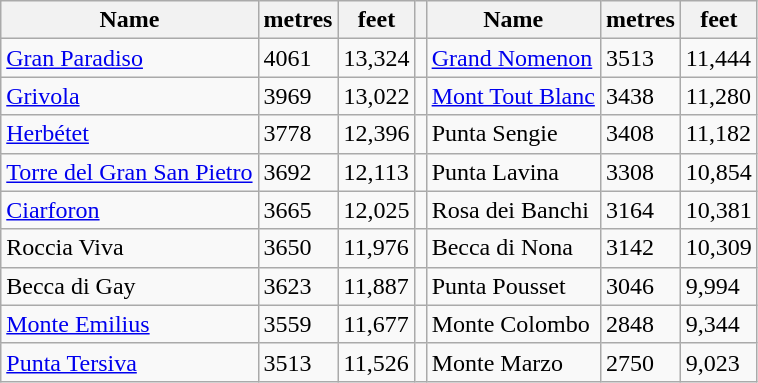<table class="wikitable">
<tr>
<th>Name</th>
<th>metres</th>
<th>feet</th>
<th></th>
<th>Name</th>
<th>metres</th>
<th>feet</th>
</tr>
<tr>
<td><a href='#'>Gran Paradiso</a></td>
<td>4061</td>
<td>13,324</td>
<td></td>
<td><a href='#'>Grand Nomenon</a></td>
<td>3513</td>
<td>11,444</td>
</tr>
<tr>
<td><a href='#'>Grivola</a></td>
<td>3969</td>
<td>13,022</td>
<td></td>
<td><a href='#'>Mont Tout Blanc</a></td>
<td>3438</td>
<td>11,280</td>
</tr>
<tr>
<td><a href='#'>Herbétet</a></td>
<td>3778</td>
<td>12,396</td>
<td></td>
<td>Punta Sengie</td>
<td>3408</td>
<td>11,182</td>
</tr>
<tr>
<td><a href='#'>Torre del Gran San Pietro</a></td>
<td>3692</td>
<td>12,113</td>
<td></td>
<td>Punta Lavina</td>
<td>3308</td>
<td>10,854</td>
</tr>
<tr>
<td><a href='#'>Ciarforon</a></td>
<td>3665</td>
<td>12,025</td>
<td></td>
<td>Rosa dei Banchi</td>
<td>3164</td>
<td>10,381</td>
</tr>
<tr>
<td>Roccia Viva</td>
<td>3650</td>
<td>11,976</td>
<td></td>
<td>Becca di Nona</td>
<td>3142</td>
<td>10,309</td>
</tr>
<tr>
<td>Becca di Gay</td>
<td>3623</td>
<td>11,887</td>
<td></td>
<td>Punta Pousset</td>
<td>3046</td>
<td>9,994</td>
</tr>
<tr>
<td><a href='#'>Monte Emilius</a></td>
<td>3559</td>
<td>11,677</td>
<td></td>
<td>Monte Colombo</td>
<td>2848</td>
<td>9,344</td>
</tr>
<tr>
<td><a href='#'>Punta Tersiva</a></td>
<td>3513</td>
<td>11,526</td>
<td></td>
<td>Monte Marzo</td>
<td>2750</td>
<td>9,023</td>
</tr>
</table>
